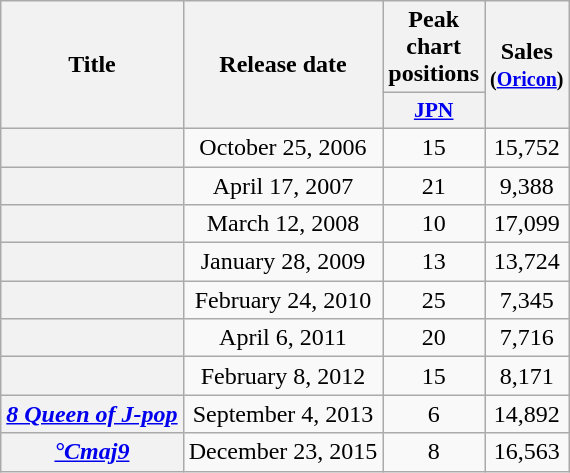<table class="wikitable plainrowheaders" style="text-align:center;">
<tr>
<th scope="col" rowspan="2">Title</th>
<th scope="col" rowspan="2">Release date</th>
<th scope="col">Peak chart positions</th>
<th scope="col" rowspan="2">Sales<br><small>(<a href='#'>Oricon</a>)</small></th>
</tr>
<tr>
<th scope="col" style="width:2.5em;font-size:90%;"><a href='#'>JPN</a><br></th>
</tr>
<tr>
<th scope="row"></th>
<td>October 25, 2006</td>
<td>15</td>
<td>15,752</td>
</tr>
<tr>
<th scope="row"></th>
<td>April 17, 2007</td>
<td>21</td>
<td>9,388</td>
</tr>
<tr>
<th scope="row"></th>
<td>March 12, 2008</td>
<td>10</td>
<td>17,099</td>
</tr>
<tr>
<th scope="row"></th>
<td>January 28, 2009</td>
<td>13</td>
<td>13,724</td>
</tr>
<tr>
<th scope="row"></th>
<td>February 24, 2010</td>
<td>25</td>
<td>7,345</td>
</tr>
<tr>
<th scope="row"></th>
<td>April 6, 2011</td>
<td>20</td>
<td>7,716</td>
</tr>
<tr>
<th scope="row"></th>
<td>February 8, 2012</td>
<td>15</td>
<td>8,171</td>
</tr>
<tr>
<th scope="row"><em><a href='#'>8 Queen of J-pop</a></em></th>
<td>September 4, 2013</td>
<td>6</td>
<td>14,892</td>
</tr>
<tr>
<th scope="row"><em><a href='#'>°Cmaj9</a></em></th>
<td>December 23, 2015</td>
<td>8</td>
<td>16,563</td>
</tr>
</table>
